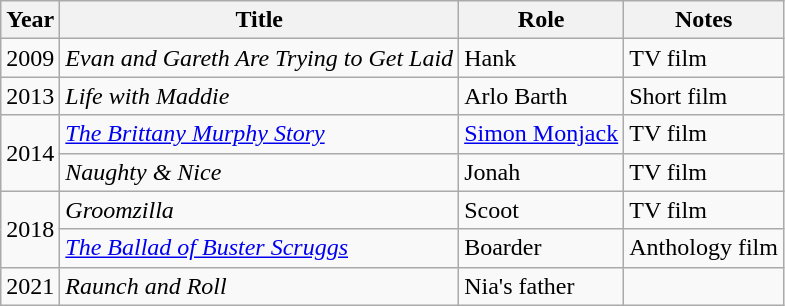<table class = "wikitable sortable">
<tr>
<th>Year</th>
<th>Title</th>
<th>Role</th>
<th class="unsortable">Notes</th>
</tr>
<tr>
<td>2009</td>
<td><em>Evan and Gareth Are Trying to Get Laid</em></td>
<td>Hank</td>
<td>TV film</td>
</tr>
<tr>
<td>2013</td>
<td><em>Life with Maddie</em></td>
<td>Arlo Barth</td>
<td>Short film</td>
</tr>
<tr>
<td rowspan="2">2014</td>
<td><em><a href='#'>The Brittany Murphy Story</a></em></td>
<td><a href='#'>Simon Monjack</a></td>
<td>TV film</td>
</tr>
<tr>
<td><em>Naughty & Nice</em></td>
<td>Jonah</td>
<td>TV film</td>
</tr>
<tr>
<td rowspan="2">2018</td>
<td><em>Groomzilla</em></td>
<td>Scoot</td>
<td>TV film</td>
</tr>
<tr>
<td><em><a href='#'>The Ballad of Buster Scruggs</a></em></td>
<td>Boarder</td>
<td>Anthology film</td>
</tr>
<tr>
<td>2021</td>
<td><em>Raunch and Roll</em></td>
<td>Nia's father</td>
<td></td>
</tr>
</table>
